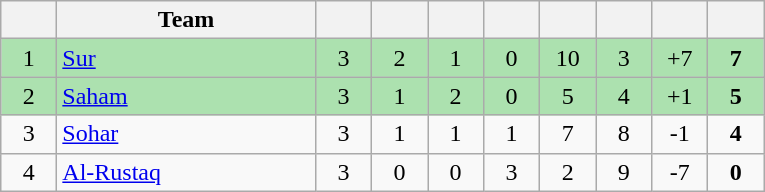<table class="wikitable" style="text-align: center;">
<tr>
<th width=30></th>
<th width=165>Team</th>
<th width=30></th>
<th width=30></th>
<th width=30></th>
<th width=30></th>
<th width=30></th>
<th width=30></th>
<th width=30></th>
<th width=30></th>
</tr>
<tr bgcolor=#ACE1AF>
<td>1</td>
<td align=left><a href='#'>Sur</a></td>
<td>3</td>
<td>2</td>
<td>1</td>
<td>0</td>
<td>10</td>
<td>3</td>
<td>+7</td>
<td><strong>7</strong></td>
</tr>
<tr bgcolor=#ACE1AF>
<td>2</td>
<td align=left><a href='#'>Saham</a></td>
<td>3</td>
<td>1</td>
<td>2</td>
<td>0</td>
<td>5</td>
<td>4</td>
<td>+1</td>
<td><strong>5</strong></td>
</tr>
<tr>
<td>3</td>
<td align=left><a href='#'>Sohar</a></td>
<td>3</td>
<td>1</td>
<td>1</td>
<td>1</td>
<td>7</td>
<td>8</td>
<td>-1</td>
<td><strong>4</strong></td>
</tr>
<tr>
<td>4</td>
<td align=left><a href='#'>Al-Rustaq</a></td>
<td>3</td>
<td>0</td>
<td>0</td>
<td>3</td>
<td>2</td>
<td>9</td>
<td>-7</td>
<td><strong>0</strong></td>
</tr>
</table>
